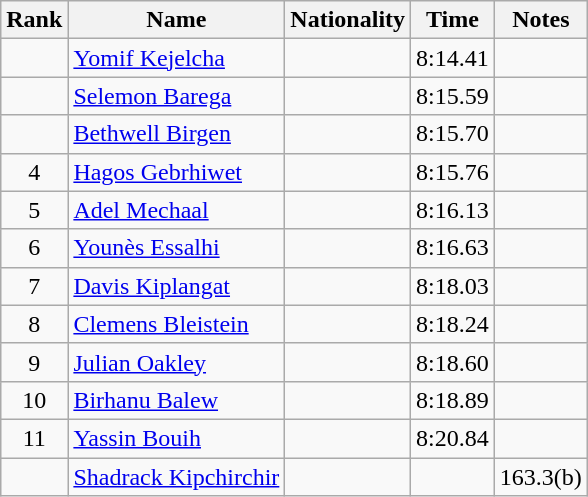<table class="wikitable sortable" style="text-align:center">
<tr>
<th>Rank</th>
<th>Name</th>
<th>Nationality</th>
<th>Time</th>
<th>Notes</th>
</tr>
<tr>
<td></td>
<td align=left><a href='#'>Yomif Kejelcha</a></td>
<td align=left></td>
<td>8:14.41</td>
<td></td>
</tr>
<tr>
<td></td>
<td align=left><a href='#'>Selemon Barega</a></td>
<td align=left></td>
<td>8:15.59</td>
<td></td>
</tr>
<tr>
<td></td>
<td align=left><a href='#'>Bethwell Birgen</a></td>
<td align=left></td>
<td>8:15.70</td>
<td></td>
</tr>
<tr>
<td>4</td>
<td align=left><a href='#'>Hagos Gebrhiwet</a></td>
<td align=left></td>
<td>8:15.76</td>
<td></td>
</tr>
<tr>
<td>5</td>
<td align=left><a href='#'>Adel Mechaal</a></td>
<td align=left></td>
<td>8:16.13</td>
<td></td>
</tr>
<tr>
<td>6</td>
<td align=left><a href='#'>Younès Essalhi</a></td>
<td align=left></td>
<td>8:16.63</td>
<td></td>
</tr>
<tr>
<td>7</td>
<td align=left><a href='#'>Davis Kiplangat</a></td>
<td align=left></td>
<td>8:18.03</td>
<td></td>
</tr>
<tr>
<td>8</td>
<td align=left><a href='#'>Clemens Bleistein</a></td>
<td align=left></td>
<td>8:18.24</td>
<td></td>
</tr>
<tr>
<td>9</td>
<td align=left><a href='#'>Julian Oakley</a></td>
<td align=left></td>
<td>8:18.60</td>
<td></td>
</tr>
<tr>
<td>10</td>
<td align=left><a href='#'>Birhanu Balew</a></td>
<td align=left></td>
<td>8:18.89</td>
<td></td>
</tr>
<tr>
<td>11</td>
<td align=left><a href='#'>Yassin Bouih</a></td>
<td align=left></td>
<td>8:20.84</td>
<td></td>
</tr>
<tr>
<td></td>
<td align=left><a href='#'>Shadrack Kipchirchir</a></td>
<td align=left></td>
<td></td>
<td>163.3(b)</td>
</tr>
</table>
